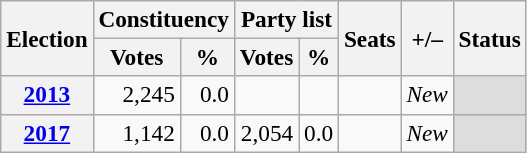<table class="wikitable" style="font-size:97%; text-align:right;">
<tr>
<th rowspan=2>Election</th>
<th colspan=2>Constituency</th>
<th colspan=2>Party list</th>
<th rowspan=2>Seats</th>
<th rowspan=2>+/–</th>
<th rowspan=2>Status</th>
</tr>
<tr>
<th>Votes</th>
<th>%</th>
<th>Votes</th>
<th>%</th>
</tr>
<tr>
<th><a href='#'>2013</a></th>
<td>2,245</td>
<td>0.0</td>
<td></td>
<td></td>
<td></td>
<td><em>New</em></td>
<td align=center style="background:#ddd;"></td>
</tr>
<tr>
<th><a href='#'>2017</a></th>
<td>1,142</td>
<td>0.0</td>
<td>2,054</td>
<td>0.0</td>
<td></td>
<td><em>New</em></td>
<td align=center style="background:#ddd;"></td>
</tr>
</table>
